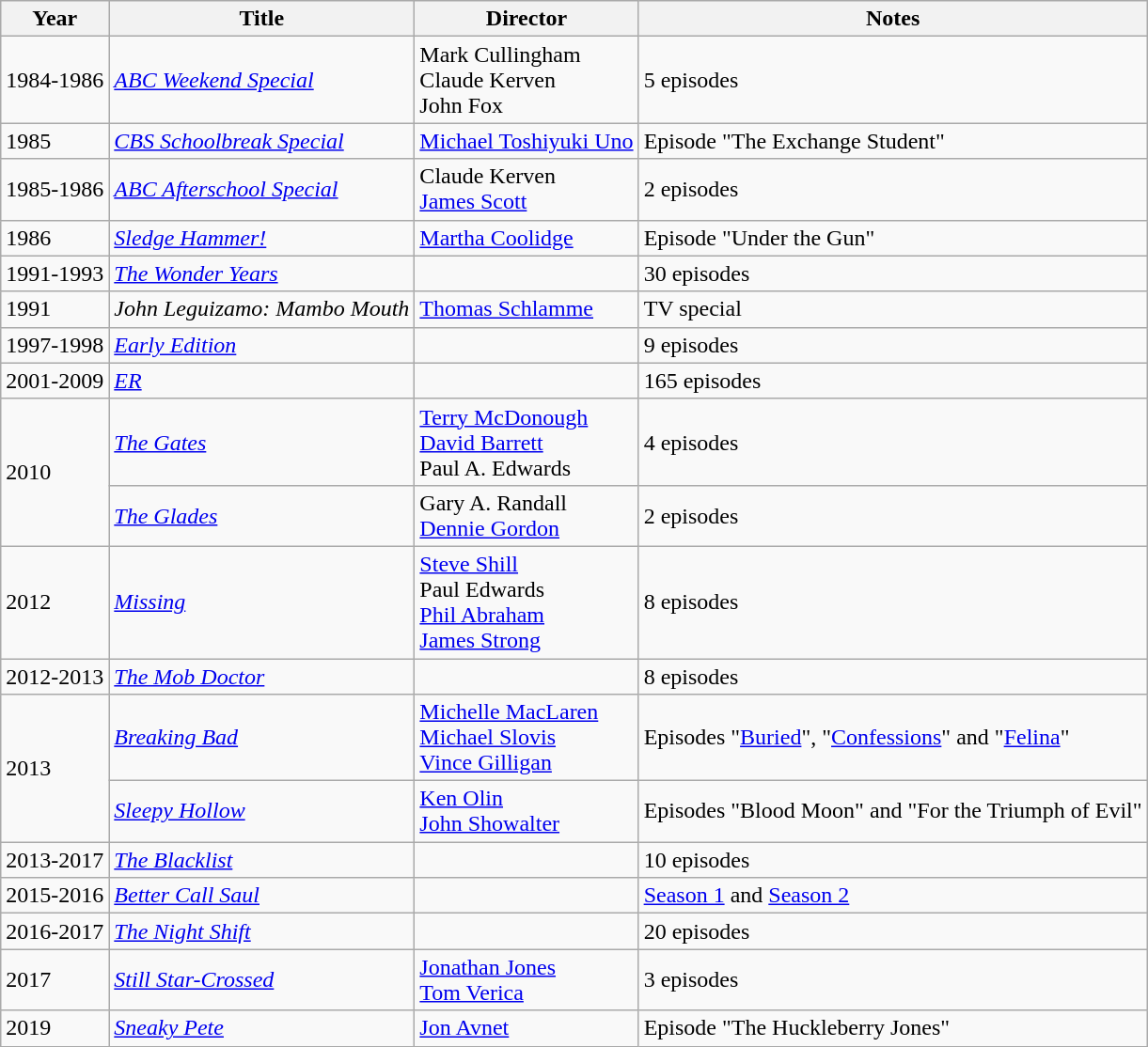<table class="wikitable">
<tr>
<th>Year</th>
<th>Title</th>
<th>Director</th>
<th>Notes</th>
</tr>
<tr>
<td>1984-1986</td>
<td><em><a href='#'>ABC Weekend Special</a></em></td>
<td>Mark Cullingham<br>Claude Kerven<br>John Fox</td>
<td>5 episodes</td>
</tr>
<tr>
<td>1985</td>
<td><em><a href='#'>CBS Schoolbreak Special</a></em></td>
<td><a href='#'>Michael Toshiyuki Uno</a></td>
<td>Episode "The Exchange Student"</td>
</tr>
<tr>
<td>1985-1986</td>
<td><em><a href='#'>ABC Afterschool Special</a></em></td>
<td>Claude Kerven<br><a href='#'>James Scott</a></td>
<td>2 episodes</td>
</tr>
<tr>
<td>1986</td>
<td><em><a href='#'>Sledge Hammer!</a></em></td>
<td><a href='#'>Martha Coolidge</a></td>
<td>Episode "Under the Gun"</td>
</tr>
<tr>
<td>1991-1993</td>
<td><em><a href='#'>The Wonder Years</a></em></td>
<td></td>
<td>30 episodes</td>
</tr>
<tr>
<td>1991</td>
<td><em>John Leguizamo: Mambo Mouth</em></td>
<td><a href='#'>Thomas Schlamme</a></td>
<td>TV special</td>
</tr>
<tr>
<td>1997-1998</td>
<td><em><a href='#'>Early Edition</a></em></td>
<td></td>
<td>9 episodes</td>
</tr>
<tr>
<td>2001-2009</td>
<td><em><a href='#'>ER</a></em></td>
<td></td>
<td>165 episodes</td>
</tr>
<tr>
<td rowspan=2>2010</td>
<td><em><a href='#'>The Gates</a></em></td>
<td><a href='#'>Terry McDonough</a><br><a href='#'>David Barrett</a><br>Paul A. Edwards</td>
<td>4 episodes</td>
</tr>
<tr>
<td><em><a href='#'>The Glades</a></em></td>
<td>Gary A. Randall<br><a href='#'>Dennie Gordon</a></td>
<td>2 episodes</td>
</tr>
<tr>
<td>2012</td>
<td><em><a href='#'>Missing</a></em></td>
<td><a href='#'>Steve Shill</a><br>Paul Edwards<br><a href='#'>Phil Abraham</a><br><a href='#'>James Strong</a></td>
<td>8 episodes</td>
</tr>
<tr>
<td>2012-2013</td>
<td><em><a href='#'>The Mob Doctor</a></em></td>
<td></td>
<td>8 episodes</td>
</tr>
<tr>
<td rowspan=2>2013</td>
<td><em><a href='#'>Breaking Bad</a></em></td>
<td><a href='#'>Michelle MacLaren</a><br><a href='#'>Michael Slovis</a><br><a href='#'>Vince Gilligan</a></td>
<td>Episodes "<a href='#'>Buried</a>", "<a href='#'>Confessions</a>" and "<a href='#'>Felina</a>"</td>
</tr>
<tr>
<td><em><a href='#'>Sleepy Hollow</a></em></td>
<td><a href='#'>Ken Olin</a><br><a href='#'>John Showalter</a></td>
<td>Episodes "Blood Moon" and "For the Triumph of Evil"</td>
</tr>
<tr>
<td>2013-2017</td>
<td><em><a href='#'>The Blacklist</a></em></td>
<td></td>
<td>10 episodes</td>
</tr>
<tr>
<td>2015-2016</td>
<td><em><a href='#'>Better Call Saul</a></em></td>
<td></td>
<td><a href='#'>Season 1</a> and <a href='#'>Season 2</a></td>
</tr>
<tr>
<td>2016-2017</td>
<td><em><a href='#'>The Night Shift</a></em></td>
<td></td>
<td>20 episodes</td>
</tr>
<tr>
<td>2017</td>
<td><em><a href='#'>Still Star-Crossed</a></em></td>
<td><a href='#'>Jonathan Jones</a><br><a href='#'>Tom Verica</a></td>
<td>3 episodes</td>
</tr>
<tr>
<td>2019</td>
<td><em><a href='#'>Sneaky Pete</a></em></td>
<td><a href='#'>Jon Avnet</a></td>
<td>Episode "The Huckleberry Jones"</td>
</tr>
</table>
